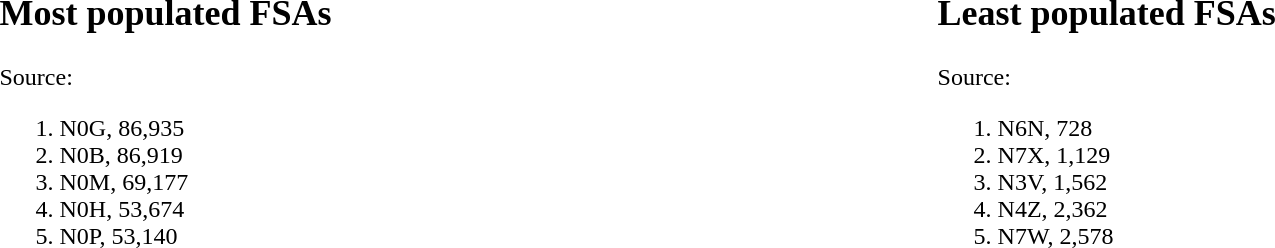<table width="100%;">
<tr>
<td><br><h2>Most populated FSAs</h2>Source:<ol><li>N0G, 86,935</li><li>N0B, 86,919</li><li>N0M, 69,177</li><li>N0H, 53,674</li><li>N0P, 53,140</li></ol></td>
<td><br><h2>Least populated FSAs</h2>Source:<ol><li>N6N, 728</li><li>N7X, 1,129</li><li>N3V, 1,562</li><li>N4Z, 2,362</li><li>N7W, 2,578</li></ol></td>
</tr>
</table>
